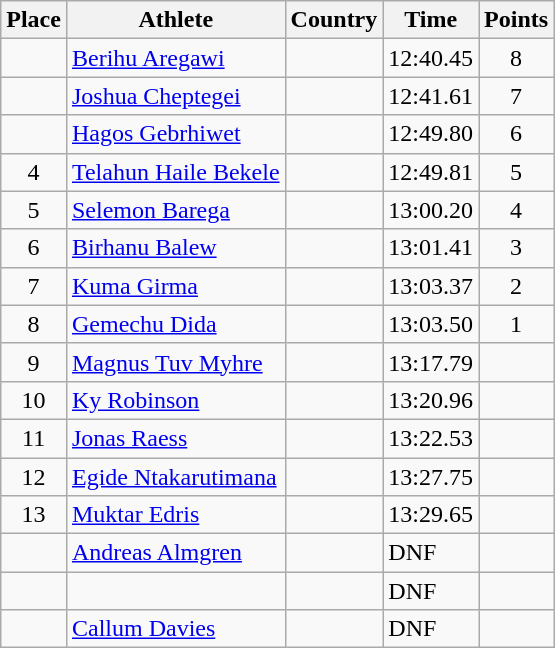<table class="wikitable">
<tr>
<th>Place</th>
<th>Athlete</th>
<th>Country</th>
<th>Time</th>
<th>Points</th>
</tr>
<tr>
<td align=center></td>
<td><a href='#'>Berihu Aregawi</a></td>
<td></td>
<td>12:40.45</td>
<td align=center>8</td>
</tr>
<tr>
<td align=center></td>
<td><a href='#'>Joshua Cheptegei</a></td>
<td></td>
<td>12:41.61</td>
<td align=center>7</td>
</tr>
<tr>
<td align=center></td>
<td><a href='#'>Hagos Gebrhiwet</a></td>
<td></td>
<td>12:49.80</td>
<td align=center>6</td>
</tr>
<tr>
<td align=center>4</td>
<td><a href='#'>Telahun Haile Bekele</a></td>
<td></td>
<td>12:49.81</td>
<td align=center>5</td>
</tr>
<tr>
<td align=center>5</td>
<td><a href='#'>Selemon Barega</a></td>
<td></td>
<td>13:00.20</td>
<td align=center>4</td>
</tr>
<tr>
<td align=center>6</td>
<td><a href='#'>Birhanu Balew</a></td>
<td></td>
<td>13:01.41</td>
<td align=center>3</td>
</tr>
<tr>
<td align=center>7</td>
<td><a href='#'>Kuma Girma</a></td>
<td></td>
<td>13:03.37</td>
<td align=center>2</td>
</tr>
<tr>
<td align=center>8</td>
<td><a href='#'>Gemechu Dida</a></td>
<td></td>
<td>13:03.50</td>
<td align=center>1</td>
</tr>
<tr>
<td align=center>9</td>
<td><a href='#'>Magnus Tuv Myhre</a></td>
<td></td>
<td>13:17.79</td>
<td align=center></td>
</tr>
<tr>
<td align=center>10</td>
<td><a href='#'>Ky Robinson</a></td>
<td></td>
<td>13:20.96</td>
<td align=center></td>
</tr>
<tr>
<td align=center>11</td>
<td><a href='#'>Jonas Raess</a></td>
<td></td>
<td>13:22.53</td>
<td align=center></td>
</tr>
<tr>
<td align=center>12</td>
<td><a href='#'>Egide Ntakarutimana</a></td>
<td></td>
<td>13:27.75</td>
<td align=center></td>
</tr>
<tr>
<td align=center>13</td>
<td><a href='#'>Muktar Edris</a></td>
<td></td>
<td>13:29.65</td>
<td align=center></td>
</tr>
<tr>
<td align=center></td>
<td><a href='#'>Andreas Almgren</a></td>
<td></td>
<td>DNF</td>
<td align=center></td>
</tr>
<tr>
<td align=center></td>
<td></td>
<td></td>
<td>DNF</td>
<td align=center></td>
</tr>
<tr>
<td align=center></td>
<td><a href='#'>Callum Davies</a></td>
<td></td>
<td>DNF</td>
<td align=center></td>
</tr>
</table>
